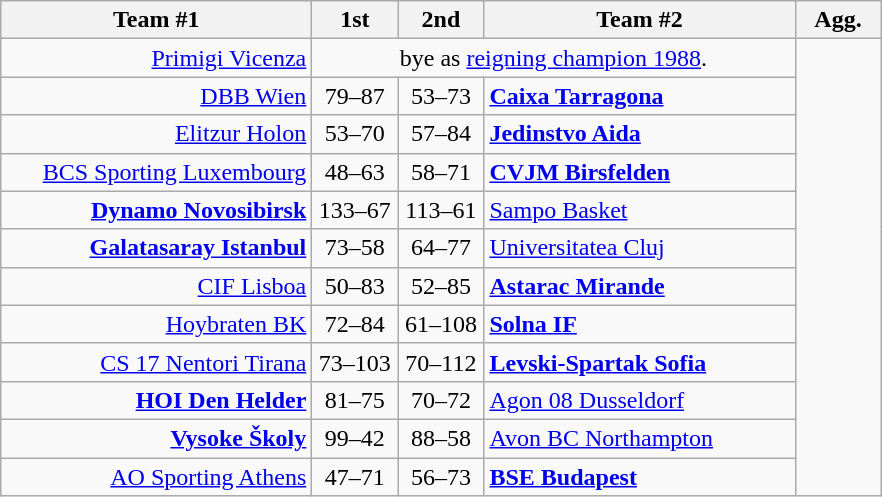<table class=wikitable style="text-align:center">
<tr>
<th width=200>Team #1</th>
<th width=50>1st</th>
<th width=50>2nd</th>
<th width=200>Team #2</th>
<th width=50>Agg.</th>
</tr>
<tr>
<td style="text-align:right"><a href='#'>Primigi Vicenza</a> </td>
<td colspan="3">bye as <a href='#'>reigning champion 1988</a>.</td>
</tr>
<tr>
<td style="text-align:right"><a href='#'>DBB Wien</a> </td>
<td>79–87</td>
<td>53–73</td>
<td style="text-align:left"> <strong><a href='#'>Caixa Tarragona</a></strong></td>
</tr>
<tr>
<td style="text-align:right"><a href='#'>Elitzur Holon</a> </td>
<td>53–70</td>
<td>57–84</td>
<td style="text-align:left"> <strong><a href='#'>Jedinstvo Aida</a></strong></td>
</tr>
<tr>
<td style="text-align:right"><a href='#'>BCS Sporting Luxembourg</a> </td>
<td>48–63</td>
<td>58–71</td>
<td style="text-align:left"> <strong><a href='#'>CVJM Birsfelden</a></strong></td>
</tr>
<tr>
<td style="text-align:right"><strong><a href='#'>Dynamo Novosibirsk</a></strong> </td>
<td>133–67</td>
<td>113–61</td>
<td style="text-align:left"> <a href='#'>Sampo Basket</a></td>
</tr>
<tr>
<td style="text-align:right"><strong><a href='#'>Galatasaray Istanbul</a></strong> </td>
<td>73–58</td>
<td>64–77</td>
<td style="text-align:left"> <a href='#'>Universitatea Cluj</a></td>
</tr>
<tr>
<td style="text-align:right"><a href='#'>CIF Lisboa</a> </td>
<td>50–83</td>
<td>52–85</td>
<td style="text-align:left"> <strong><a href='#'>Astarac Mirande</a></strong></td>
</tr>
<tr>
<td style="text-align:right"><a href='#'>Hoybraten BK</a> </td>
<td>72–84</td>
<td>61–108</td>
<td style="text-align:left"> <strong><a href='#'>Solna IF</a></strong></td>
</tr>
<tr>
<td style="text-align:right"><a href='#'>CS 17 Nentori Tirana</a> </td>
<td>73–103</td>
<td>70–112</td>
<td style="text-align:left"> <strong><a href='#'>Levski-Spartak Sofia</a></strong></td>
</tr>
<tr>
<td style="text-align:right"><strong><a href='#'>HOI Den Helder</a></strong> </td>
<td>81–75</td>
<td>70–72</td>
<td style="text-align:left"> <a href='#'>Agon 08 Dusseldorf</a></td>
</tr>
<tr>
<td style="text-align:right"><strong><a href='#'>Vysoke Školy</a></strong> </td>
<td>99–42</td>
<td>88–58</td>
<td style="text-align:left"> <a href='#'>Avon BC Northampton</a></td>
</tr>
<tr>
<td style="text-align:right"><a href='#'>AO Sporting Athens</a> </td>
<td>47–71</td>
<td>56–73</td>
<td style="text-align:left"> <strong><a href='#'>BSE Budapest</a></strong></td>
</tr>
</table>
